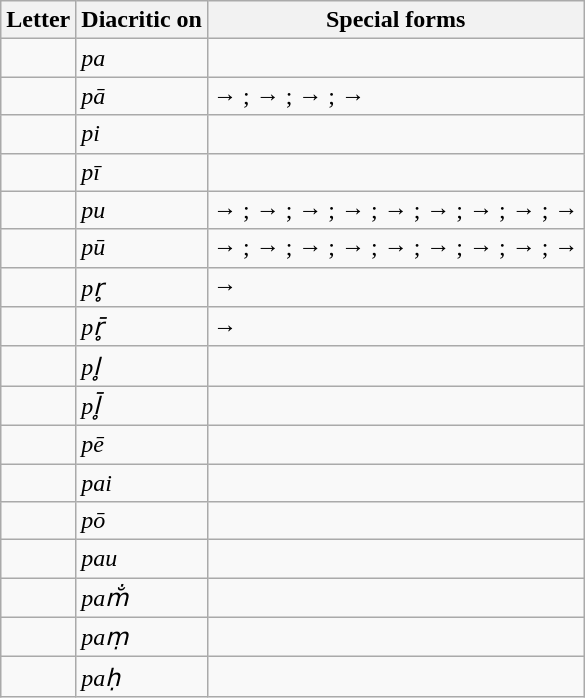<table class="wikitable">
<tr>
<th>Letter</th>
<th>Diacritic on </th>
<th>Special forms</th>
</tr>
<tr>
<td></td>
<td> <em>pa</em></td>
<td></td>
</tr>
<tr>
<td></td>
<td> <em>pā</em></td>
<td> → ;  → ;  → ;  → </td>
</tr>
<tr>
<td></td>
<td> <em>pi</em></td>
<td></td>
</tr>
<tr>
<td></td>
<td> <em>pī</em></td>
<td></td>
</tr>
<tr>
<td></td>
<td> <em>pu</em></td>
<td> → ;  → ;  → ;  → ;  → ;  → ;  → ;  → ;  → </td>
</tr>
<tr>
<td></td>
<td> <em>pū</em></td>
<td> → ;  → ;  → ;  → ;  → ;  → ;  → ;  → ;  → </td>
</tr>
<tr>
<td></td>
<td> <em>pr̥</em></td>
<td> → </td>
</tr>
<tr>
<td></td>
<td>  <em>pr̥̄</em></td>
<td> → </td>
</tr>
<tr>
<td></td>
<td> <em>pl̥</em></td>
<td></td>
</tr>
<tr>
<td></td>
<td> <em>pl̥̄</em></td>
<td></td>
</tr>
<tr>
<td></td>
<td> <em>pē</em></td>
<td></td>
</tr>
<tr>
<td></td>
<td> <em>pai</em></td>
<td></td>
</tr>
<tr>
<td></td>
<td> <em>pō</em></td>
<td></td>
</tr>
<tr>
<td></td>
<td> <em>pau</em></td>
<td></td>
</tr>
<tr>
<td></td>
<td> <em>pam̐</em></td>
<td></td>
</tr>
<tr>
<td></td>
<td> <em>paṃ</em></td>
<td></td>
</tr>
<tr>
<td></td>
<td> <em>paḥ</em></td>
<td></td>
</tr>
</table>
